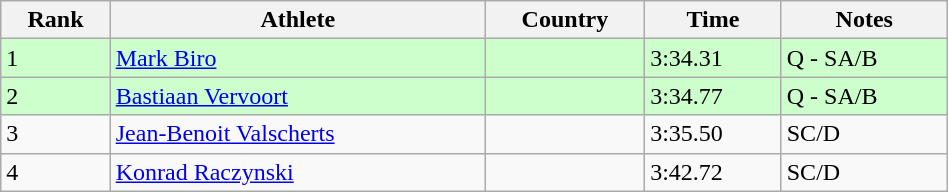<table class="wikitable" width=50%>
<tr>
<th>Rank</th>
<th>Athlete</th>
<th>Country</th>
<th>Time</th>
<th>Notes</th>
</tr>
<tr bgcolor=ccffcc>
<td>1</td>
<td><a href='#'>Mark Biro</a></td>
<td></td>
<td>3:34.31</td>
<td>Q - SA/B</td>
</tr>
<tr bgcolor=ccffcc>
<td>2</td>
<td><a href='#'>Bastiaan Vervoort</a></td>
<td></td>
<td>3:34.77</td>
<td>Q - SA/B</td>
</tr>
<tr>
<td>3</td>
<td><a href='#'>Jean-Benoit Valscherts</a></td>
<td></td>
<td>3:35.50</td>
<td>SC/D</td>
</tr>
<tr>
<td>4</td>
<td><a href='#'>Konrad Raczynski</a></td>
<td></td>
<td>3:42.72</td>
<td>SC/D</td>
</tr>
</table>
